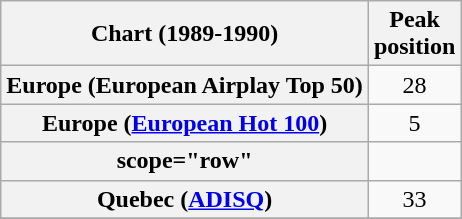<table class="wikitable sortable plainrowheaders">
<tr>
<th>Chart (1989-1990)</th>
<th>Peak<br>position</th>
</tr>
<tr>
<th scope="row">Europe (European Airplay Top 50)</th>
<td align="center">28</td>
</tr>
<tr>
<th scope="row">Europe (<a href='#'>European Hot 100</a>)</th>
<td align="center">5</td>
</tr>
<tr>
<th>scope="row"</th>
</tr>
<tr>
<th scope="row">Quebec (<a href='#'>ADISQ</a>)</th>
<td align="center">33</td>
</tr>
<tr>
</tr>
</table>
